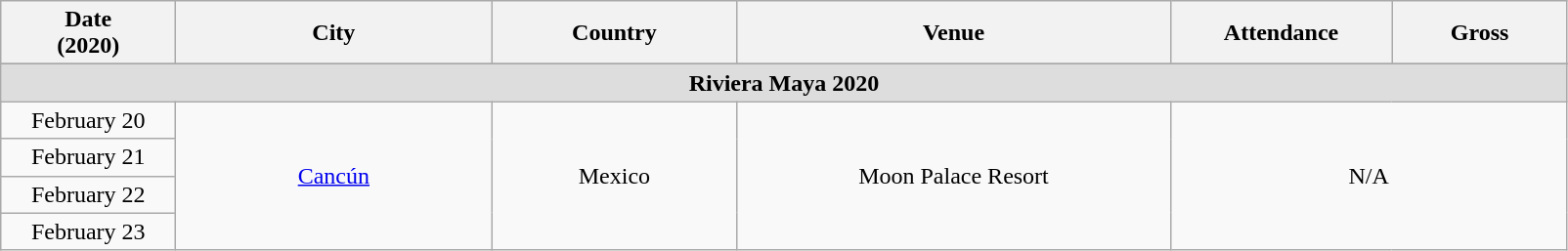<table class="wikitable plainrowheaders" style="text-align:center;">
<tr>
<th scope="col" style="width:7em;">Date<br>(2020)</th>
<th scope="col" style="width:13em;">City</th>
<th scope="col" style="width:10em;">Country</th>
<th scope="col" style="width:18em;">Venue</th>
<th scope="col" style="width:9em;">Attendance</th>
<th scope="col" style="width:7em;">Gross</th>
</tr>
<tr>
</tr>
<tr style="background:#ddd;">
<td colspan="6" style="text-align:center;"><strong>Riviera Maya 2020</strong></td>
</tr>
<tr>
<td>February 20</td>
<td rowspan="4"><a href='#'>Cancún</a></td>
<td rowspan="4">Mexico</td>
<td rowspan="4">Moon Palace Resort</td>
<td colspan="2" rowspan="4">N/A</td>
</tr>
<tr>
<td>February 21</td>
</tr>
<tr>
<td>February 22</td>
</tr>
<tr>
<td>February 23</td>
</tr>
</table>
